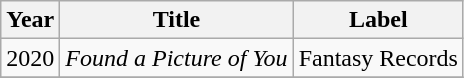<table class="wikitable">
<tr>
<th>Year</th>
<th>Title</th>
<th>Label</th>
</tr>
<tr>
<td>2020</td>
<td><em>Found a Picture of You</em></td>
<td>Fantasy Records</td>
</tr>
<tr>
</tr>
</table>
